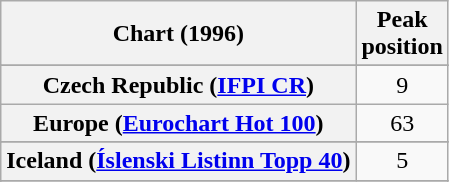<table class="wikitable sortable plainrowheaders" style="text-align:center">
<tr>
<th>Chart (1996)</th>
<th>Peak<br>position</th>
</tr>
<tr>
</tr>
<tr>
</tr>
<tr>
</tr>
<tr>
</tr>
<tr>
<th scope="row">Czech Republic (<a href='#'>IFPI CR</a>)</th>
<td>9</td>
</tr>
<tr>
<th scope="row">Europe (<a href='#'>Eurochart Hot 100</a>)</th>
<td>63</td>
</tr>
<tr>
</tr>
<tr>
</tr>
<tr>
<th scope="row">Iceland (<a href='#'>Íslenski Listinn Topp 40</a>)</th>
<td>5</td>
</tr>
<tr>
</tr>
<tr>
</tr>
<tr>
</tr>
<tr>
</tr>
<tr>
</tr>
<tr>
</tr>
<tr>
</tr>
<tr>
</tr>
<tr>
</tr>
<tr>
</tr>
</table>
